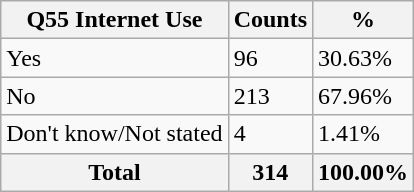<table class="wikitable sortable">
<tr>
<th>Q55 Internet Use</th>
<th>Counts</th>
<th>%</th>
</tr>
<tr>
<td>Yes</td>
<td>96</td>
<td>30.63%</td>
</tr>
<tr>
<td>No</td>
<td>213</td>
<td>67.96%</td>
</tr>
<tr>
<td>Don't know/Not stated</td>
<td>4</td>
<td>1.41%</td>
</tr>
<tr>
<th>Total</th>
<th>314</th>
<th>100.00%</th>
</tr>
</table>
